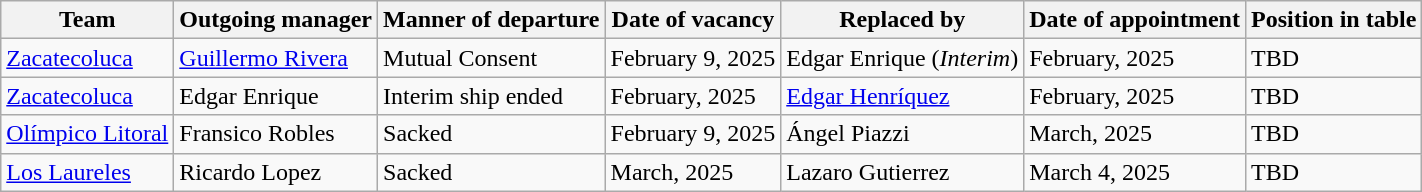<table class="wikitable">
<tr>
<th>Team</th>
<th>Outgoing manager</th>
<th>Manner of departure</th>
<th>Date of vacancy</th>
<th>Replaced by</th>
<th>Date of appointment</th>
<th>Position in table</th>
</tr>
<tr>
<td><a href='#'>Zacatecoluca</a></td>
<td> <a href='#'>Guillermo Rivera</a></td>
<td>Mutual Consent</td>
<td>February 9, 2025</td>
<td> Edgar Enrique (<em>Interim</em>)</td>
<td>February, 2025</td>
<td>TBD</td>
</tr>
<tr>
<td><a href='#'>Zacatecoluca</a></td>
<td> Edgar Enrique</td>
<td>Interim ship ended</td>
<td>February, 2025</td>
<td> <a href='#'>Edgar Henríquez</a></td>
<td>February, 2025</td>
<td>TBD</td>
</tr>
<tr>
<td><a href='#'>Olímpico Litoral</a></td>
<td> Fransico Robles</td>
<td>Sacked</td>
<td>February 9, 2025</td>
<td> Ángel Piazzi</td>
<td>March, 2025</td>
<td>TBD</td>
</tr>
<tr>
<td><a href='#'>Los Laureles</a></td>
<td> Ricardo Lopez</td>
<td>Sacked</td>
<td>March, 2025</td>
<td> Lazaro Gutierrez</td>
<td>March 4, 2025</td>
<td>TBD</td>
</tr>
</table>
